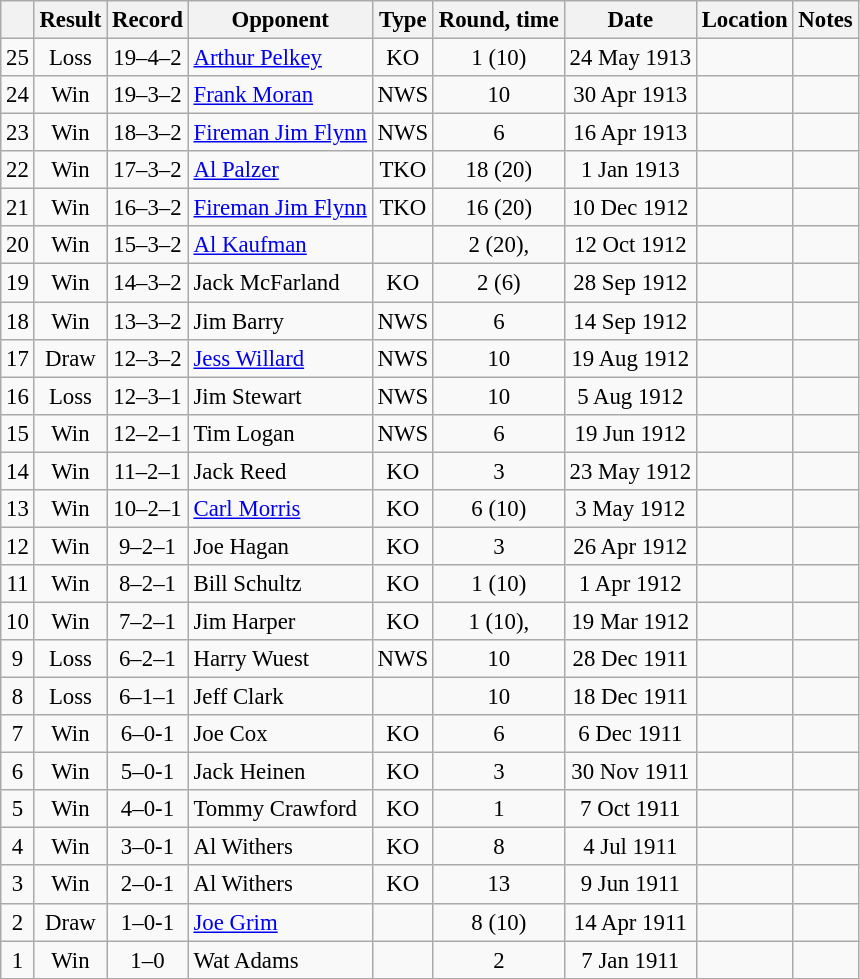<table class="wikitable" style="text-align:center; font-size:95%">
<tr>
<th></th>
<th>Result</th>
<th>Record</th>
<th>Opponent</th>
<th>Type</th>
<th>Round, time</th>
<th>Date</th>
<th>Location</th>
<th>Notes</th>
</tr>
<tr>
<td>25</td>
<td>Loss</td>
<td>19–4–2</td>
<td style="text-align:left;"> <a href='#'>Arthur Pelkey</a></td>
<td>KO</td>
<td>1 (10)</td>
<td>24 May 1913</td>
<td style="text-align:left;"> </td>
<td style="text-align:left;"></td>
</tr>
<tr>
<td>24</td>
<td>Win</td>
<td>19–3–2</td>
<td style="text-align:left;"> <a href='#'>Frank Moran</a></td>
<td>NWS</td>
<td>10</td>
<td>30 Apr 1913</td>
<td style="text-align:left;"> </td>
<td style="text-align:left;"></td>
</tr>
<tr>
<td>23</td>
<td>Win</td>
<td>18–3–2</td>
<td style="text-align:left;"> <a href='#'>Fireman Jim Flynn</a></td>
<td>NWS</td>
<td>6</td>
<td>16 Apr 1913</td>
<td style="text-align:left;"> </td>
<td style="text-align:left;"></td>
</tr>
<tr>
<td>22</td>
<td>Win</td>
<td>17–3–2</td>
<td style="text-align:left;"> <a href='#'>Al Palzer</a></td>
<td>TKO</td>
<td>18 (20)</td>
<td>1 Jan 1913</td>
<td style="text-align:left;"> </td>
<td style="text-align:left;"></td>
</tr>
<tr>
<td>21</td>
<td>Win</td>
<td>16–3–2</td>
<td style="text-align:left;"> <a href='#'>Fireman Jim Flynn</a></td>
<td>TKO</td>
<td>16 (20)</td>
<td>10 Dec 1912</td>
<td style="text-align:left;"> </td>
<td style="text-align:left;"></td>
</tr>
<tr>
<td>20</td>
<td>Win</td>
<td>15–3–2</td>
<td style="text-align:left;"> <a href='#'>Al Kaufman</a></td>
<td></td>
<td>2 (20), </td>
<td>12 Oct 1912</td>
<td style="text-align:left;"> </td>
<td style="text-align:left;"></td>
</tr>
<tr>
<td>19</td>
<td>Win</td>
<td>14–3–2</td>
<td style="text-align:left;"> Jack McFarland</td>
<td>KO</td>
<td>2 (6)</td>
<td>28 Sep 1912</td>
<td style="text-align:left;"> </td>
<td style="text-align:left;"></td>
</tr>
<tr>
<td>18</td>
<td>Win</td>
<td>13–3–2</td>
<td style="text-align:left;"> Jim Barry</td>
<td>NWS</td>
<td>6</td>
<td>14 Sep 1912</td>
<td style="text-align:left;"> </td>
<td style="text-align:left;"></td>
</tr>
<tr>
<td>17</td>
<td>Draw</td>
<td>12–3–2</td>
<td style="text-align:left;"> <a href='#'>Jess Willard</a></td>
<td>NWS</td>
<td>10</td>
<td>19 Aug 1912</td>
<td style="text-align:left;"> </td>
<td style="text-align:left;"></td>
</tr>
<tr>
<td>16</td>
<td>Loss</td>
<td>12–3–1</td>
<td style="text-align:left;"> Jim Stewart</td>
<td>NWS</td>
<td>10</td>
<td>5 Aug 1912</td>
<td style="text-align:left;"> </td>
<td style="text-align:left;"></td>
</tr>
<tr>
<td>15</td>
<td>Win</td>
<td>12–2–1</td>
<td style="text-align:left;"> Tim Logan</td>
<td>NWS</td>
<td>6</td>
<td>19 Jun 1912</td>
<td style="text-align:left;"> </td>
<td style="text-align:left;"></td>
</tr>
<tr>
<td>14</td>
<td>Win</td>
<td>11–2–1</td>
<td style="text-align:left;"> Jack Reed</td>
<td>KO</td>
<td>3</td>
<td>23 May 1912</td>
<td style="text-align:left;"> </td>
<td style="text-align:left;"></td>
</tr>
<tr>
<td>13</td>
<td>Win</td>
<td>10–2–1</td>
<td style="text-align:left;"> <a href='#'>Carl Morris</a></td>
<td>KO</td>
<td>6 (10)</td>
<td>3 May 1912</td>
<td style="text-align:left;"> </td>
<td style="text-align:left;"></td>
</tr>
<tr>
<td>12</td>
<td>Win</td>
<td>9–2–1</td>
<td style="text-align:left;"> Joe Hagan</td>
<td>KO</td>
<td>3</td>
<td>26 Apr 1912</td>
<td style="text-align:left;"> </td>
<td></td>
</tr>
<tr>
<td>11</td>
<td>Win</td>
<td>8–2–1</td>
<td style="text-align:left;"> Bill Schultz</td>
<td>KO</td>
<td>1 (10)</td>
<td>1 Apr 1912</td>
<td style="text-align:left;"> </td>
<td></td>
</tr>
<tr>
<td>10</td>
<td>Win</td>
<td>7–2–1</td>
<td style="text-align:left;"> Jim Harper</td>
<td>KO</td>
<td>1 (10), </td>
<td>19 Mar 1912</td>
<td style="text-align:left;"> </td>
<td></td>
</tr>
<tr>
<td>9</td>
<td>Loss</td>
<td>6–2–1</td>
<td style="text-align:left;"> Harry Wuest</td>
<td>NWS</td>
<td>10</td>
<td>28 Dec 1911</td>
<td style="text-align:left;"> </td>
<td style="text-align:left;"></td>
</tr>
<tr>
<td>8</td>
<td>Loss</td>
<td>6–1–1</td>
<td style="text-align:left;"> Jeff Clark</td>
<td></td>
<td>10</td>
<td>18 Dec 1911</td>
<td style="text-align:left;"> </td>
<td></td>
</tr>
<tr>
<td>7</td>
<td>Win</td>
<td>6–0-1</td>
<td style="text-align:left;"> Joe Cox</td>
<td>KO</td>
<td>6</td>
<td>6 Dec 1911</td>
<td style="text-align:left;"> </td>
<td></td>
</tr>
<tr>
<td>6</td>
<td>Win</td>
<td>5–0-1</td>
<td style="text-align:left;"> Jack Heinen</td>
<td>KO</td>
<td>3</td>
<td>30 Nov 1911</td>
<td style="text-align:left;"> </td>
<td></td>
</tr>
<tr>
<td>5</td>
<td>Win</td>
<td>4–0-1</td>
<td style="text-align:left;"> Tommy Crawford</td>
<td>KO</td>
<td>1</td>
<td>7 Oct 1911</td>
<td style="text-align:left;"> </td>
<td></td>
</tr>
<tr>
<td>4</td>
<td>Win</td>
<td>3–0-1</td>
<td style="text-align:left;"> Al Withers</td>
<td>KO</td>
<td>8</td>
<td>4 Jul 1911</td>
<td style="text-align:left;"> </td>
<td></td>
</tr>
<tr>
<td>3</td>
<td>Win</td>
<td>2–0-1</td>
<td style="text-align:left;"> Al Withers</td>
<td>KO</td>
<td>13</td>
<td>9 Jun 1911</td>
<td style="text-align:left;"> </td>
<td></td>
</tr>
<tr>
<td>2</td>
<td>Draw</td>
<td>1–0-1</td>
<td style="text-align:left;"> <a href='#'>Joe Grim</a></td>
<td></td>
<td>8 (10)</td>
<td>14 Apr 1911</td>
<td style="text-align:left;"> </td>
<td></td>
</tr>
<tr>
<td>1</td>
<td>Win</td>
<td>1–0</td>
<td style="text-align:left;"> Wat Adams</td>
<td></td>
<td>2</td>
<td>7 Jan 1911</td>
<td style="text-align:left;"> </td>
<td style="text-align:left;"></td>
</tr>
</table>
